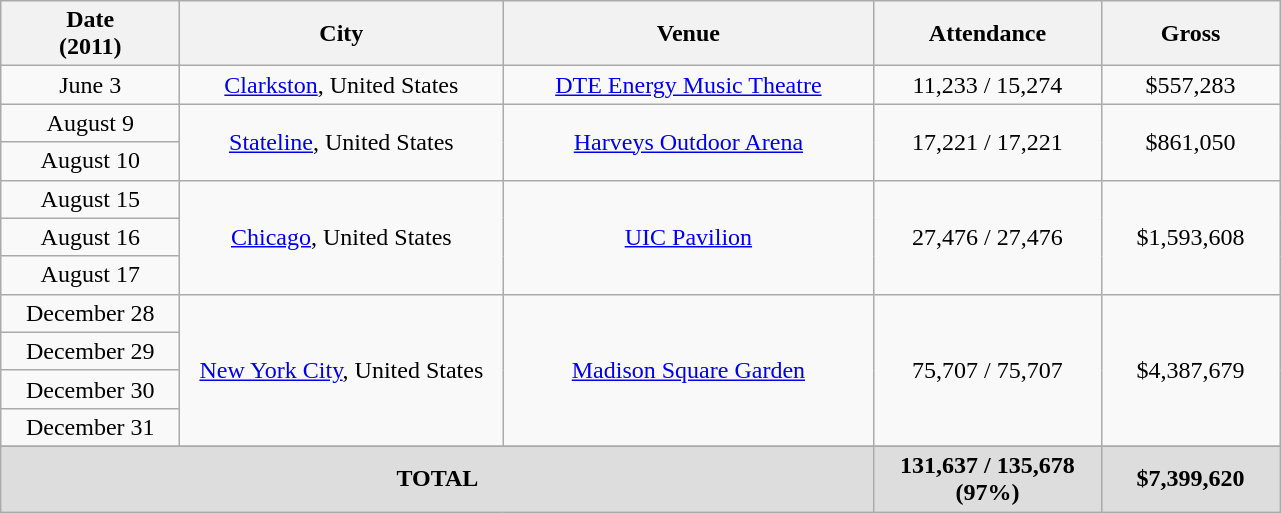<table class="wikitable plainrowheaders" style="text-align:center;">
<tr>
<th scope="col" style="width:7em;">Date<br>(2011)</th>
<th scope="col" style="width:13em;">City</th>
<th scope="col" style="width:15em;">Venue</th>
<th scope="col" style="width:9em;">Attendance</th>
<th scope="col" style="width:7em;">Gross</th>
</tr>
<tr>
<td>June 3</td>
<td><a href='#'>Clarkston</a>, United States</td>
<td><a href='#'>DTE Energy Music Theatre</a></td>
<td>11,233 / 15,274</td>
<td>$557,283</td>
</tr>
<tr>
<td>August 9</td>
<td rowspan="2"><a href='#'>Stateline</a>, United States</td>
<td rowspan="2"><a href='#'>Harveys Outdoor Arena</a></td>
<td rowspan="2">17,221 / 17,221</td>
<td rowspan="2">$861,050</td>
</tr>
<tr>
<td>August 10</td>
</tr>
<tr>
<td>August 15</td>
<td rowspan="3"><a href='#'>Chicago</a>, United States</td>
<td rowspan="3"><a href='#'>UIC Pavilion</a></td>
<td rowspan="3">27,476 / 27,476</td>
<td rowspan="3">$1,593,608</td>
</tr>
<tr>
<td>August 16</td>
</tr>
<tr>
<td>August 17</td>
</tr>
<tr>
<td>December 28</td>
<td rowspan="4"><a href='#'>New York City</a>, United States</td>
<td rowspan="4"><a href='#'>Madison Square Garden</a></td>
<td rowspan="4">75,707 / 75,707</td>
<td rowspan="4">$4,387,679</td>
</tr>
<tr>
<td>December 29</td>
</tr>
<tr>
<td>December 30</td>
</tr>
<tr>
<td>December 31</td>
</tr>
<tr>
</tr>
<tr style="background:#ddd;">
<td colspan="3"><strong>TOTAL</strong></td>
<td><strong>131,637 / 135,678 (97%)</strong></td>
<td><strong>$7,399,620</strong></td>
</tr>
</table>
